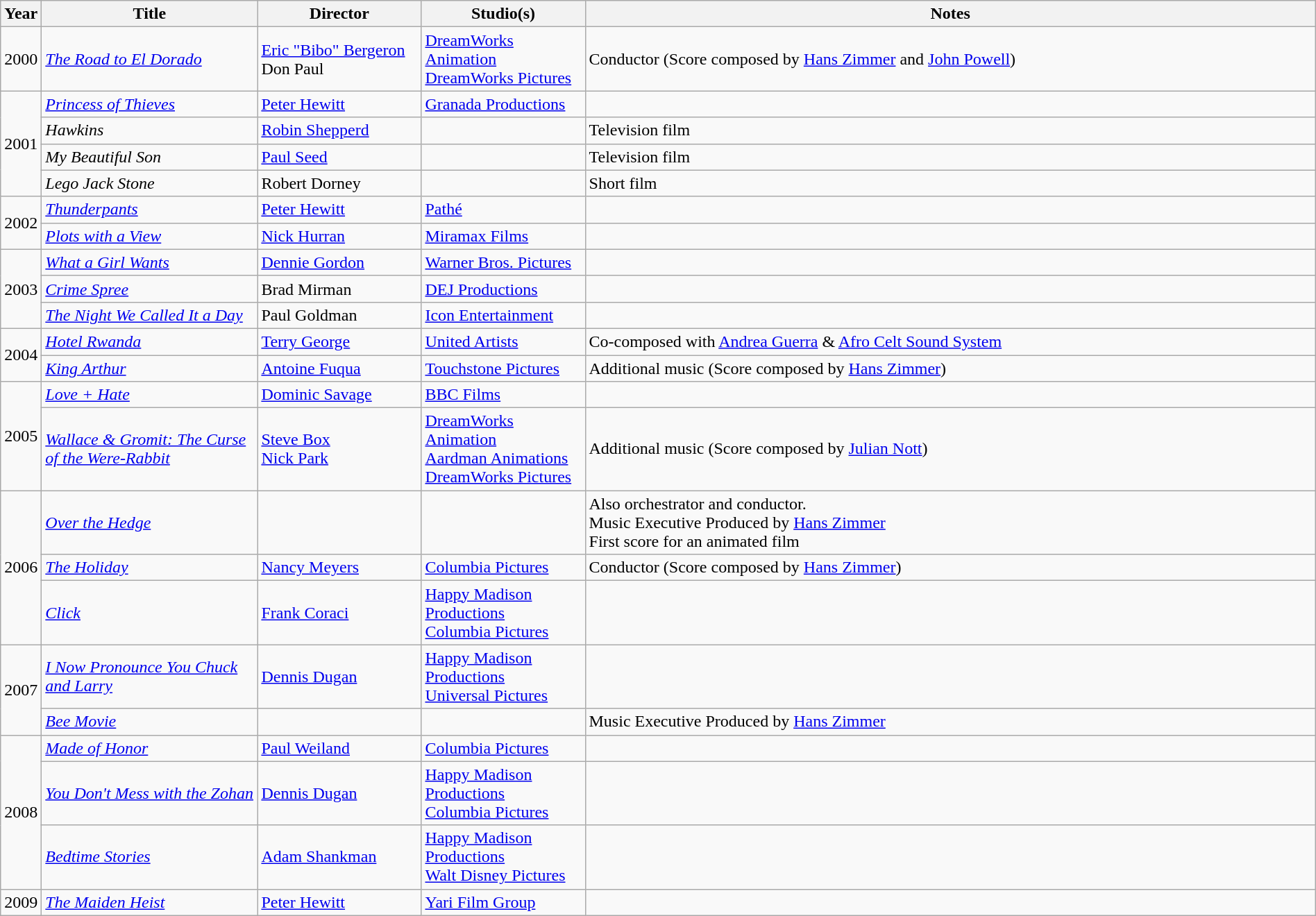<table class="wikitable sortable" width=100%>
<tr>
<th width="30">Year</th>
<th width="200">Title</th>
<th width="150">Director</th>
<th width="150">Studio(s)</th>
<th>Notes</th>
</tr>
<tr>
<td>2000</td>
<td><em><a href='#'>The Road to El Dorado</a></em></td>
<td><a href='#'>Eric "Bibo" Bergeron</a><br>Don Paul</td>
<td><a href='#'>DreamWorks Animation</a><br><a href='#'>DreamWorks Pictures</a></td>
<td>Conductor (Score composed by <a href='#'>Hans Zimmer</a> and <a href='#'>John Powell</a>)</td>
</tr>
<tr>
<td rowspan="4">2001</td>
<td><em><a href='#'>Princess of Thieves</a></em></td>
<td><a href='#'>Peter Hewitt</a></td>
<td><a href='#'>Granada Productions</a></td>
<td></td>
</tr>
<tr>
<td><em>Hawkins</em></td>
<td><a href='#'>Robin Shepperd</a></td>
<td></td>
<td>Television film</td>
</tr>
<tr>
<td><em>My Beautiful Son</em></td>
<td><a href='#'>Paul Seed</a></td>
<td></td>
<td>Television film</td>
</tr>
<tr>
<td><em>Lego Jack Stone</em></td>
<td>Robert Dorney</td>
<td></td>
<td>Short film</td>
</tr>
<tr>
<td rowspan="2">2002</td>
<td><em><a href='#'>Thunderpants</a></em></td>
<td><a href='#'>Peter Hewitt</a></td>
<td><a href='#'>Pathé</a></td>
<td></td>
</tr>
<tr>
<td><em><a href='#'>Plots with a View</a></em></td>
<td><a href='#'>Nick Hurran</a></td>
<td><a href='#'>Miramax Films</a></td>
<td></td>
</tr>
<tr>
<td rowspan="3">2003</td>
<td><em><a href='#'>What a Girl Wants</a></em></td>
<td><a href='#'>Dennie Gordon</a></td>
<td><a href='#'>Warner Bros. Pictures</a></td>
<td></td>
</tr>
<tr>
<td><em><a href='#'>Crime Spree</a></em></td>
<td>Brad Mirman</td>
<td><a href='#'>DEJ Productions</a></td>
<td></td>
</tr>
<tr>
<td><em><a href='#'>The Night We Called It a Day</a></em></td>
<td>Paul Goldman</td>
<td><a href='#'>Icon Entertainment</a></td>
<td></td>
</tr>
<tr>
<td rowspan="2">2004</td>
<td><em><a href='#'>Hotel Rwanda</a></em></td>
<td><a href='#'>Terry George</a></td>
<td><a href='#'>United Artists</a></td>
<td>Co-composed with <a href='#'>Andrea Guerra</a> & <a href='#'>Afro Celt Sound System</a></td>
</tr>
<tr>
<td><em><a href='#'>King Arthur</a></em></td>
<td><a href='#'>Antoine Fuqua</a></td>
<td><a href='#'>Touchstone Pictures</a></td>
<td>Additional music (Score composed by <a href='#'>Hans Zimmer</a>)</td>
</tr>
<tr>
<td rowspan="2">2005</td>
<td><em><a href='#'>Love + Hate</a></em></td>
<td><a href='#'>Dominic Savage</a></td>
<td><a href='#'>BBC Films</a></td>
<td></td>
</tr>
<tr>
<td><em><a href='#'>Wallace & Gromit: The Curse of the Were-Rabbit</a></em></td>
<td><a href='#'>Steve Box</a><br><a href='#'>Nick Park</a></td>
<td><a href='#'>DreamWorks Animation</a><br><a href='#'>Aardman Animations</a><br><a href='#'>DreamWorks Pictures</a></td>
<td>Additional music (Score composed by <a href='#'>Julian Nott</a>)</td>
</tr>
<tr>
<td rowspan="3">2006</td>
<td><em><a href='#'>Over the Hedge</a></em></td>
<td></td>
<td></td>
<td>Also orchestrator and conductor.<br>Music Executive Produced by <a href='#'>Hans Zimmer</a><br>First score for an animated film</td>
</tr>
<tr>
<td><em><a href='#'>The Holiday</a></em></td>
<td><a href='#'>Nancy Meyers</a></td>
<td><a href='#'>Columbia Pictures</a></td>
<td>Conductor (Score composed by <a href='#'>Hans Zimmer</a>)</td>
</tr>
<tr>
<td><em><a href='#'>Click</a></em></td>
<td><a href='#'>Frank Coraci</a></td>
<td><a href='#'>Happy Madison Productions</a><br><a href='#'>Columbia Pictures</a></td>
<td></td>
</tr>
<tr>
<td rowspan="2">2007</td>
<td><em><a href='#'>I Now Pronounce You Chuck and Larry</a></em></td>
<td><a href='#'>Dennis Dugan</a></td>
<td><a href='#'>Happy Madison Productions</a><br><a href='#'>Universal Pictures</a></td>
<td></td>
</tr>
<tr>
<td><em><a href='#'>Bee Movie</a></em></td>
<td></td>
<td></td>
<td>Music Executive Produced by <a href='#'>Hans Zimmer</a></td>
</tr>
<tr>
<td rowspan="3">2008</td>
<td><em><a href='#'>Made of Honor</a></em></td>
<td><a href='#'>Paul Weiland</a></td>
<td><a href='#'>Columbia Pictures</a></td>
<td></td>
</tr>
<tr>
<td><em><a href='#'>You Don't Mess with the Zohan</a></em></td>
<td><a href='#'>Dennis Dugan</a></td>
<td><a href='#'>Happy Madison Productions</a><br><a href='#'>Columbia Pictures</a></td>
<td></td>
</tr>
<tr>
<td><em><a href='#'>Bedtime Stories</a></em></td>
<td><a href='#'>Adam Shankman</a></td>
<td><a href='#'>Happy Madison Productions</a><br><a href='#'>Walt Disney Pictures</a></td>
<td></td>
</tr>
<tr>
<td>2009</td>
<td><em><a href='#'>The Maiden Heist</a></em></td>
<td><a href='#'>Peter Hewitt</a></td>
<td><a href='#'>Yari Film Group</a></td>
<td></td>
</tr>
</table>
